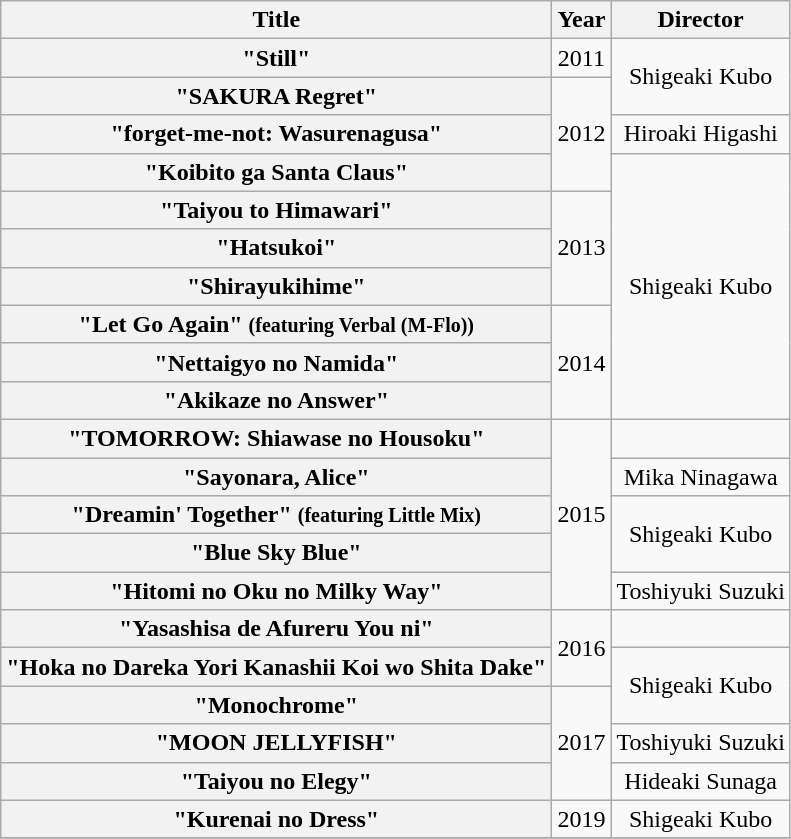<table class="wikitable plainrowheaders" style="text-align:center;">
<tr>
<th scope="col">Title</th>
<th scope="col">Year</th>
<th scope="col">Director</th>
</tr>
<tr>
<th scope="row">"Still"</th>
<td>2011</td>
<td rowspan="2">Shigeaki Kubo</td>
</tr>
<tr>
<th scope="row">"SAKURA Regret"</th>
<td rowspan="3">2012</td>
</tr>
<tr>
<th scope="row">"forget-me-not: Wasurenagusa"</th>
<td>Hiroaki Higashi</td>
</tr>
<tr>
<th scope="row">"Koibito ga Santa Claus"</th>
<td rowspan="7">Shigeaki Kubo</td>
</tr>
<tr>
<th scope="row">"Taiyou to Himawari"</th>
<td rowspan="3">2013</td>
</tr>
<tr>
<th scope="row">"Hatsukoi"</th>
</tr>
<tr>
<th scope="row">"Shirayukihime"</th>
</tr>
<tr>
<th scope="row">"Let Go Again" <small>(featuring Verbal (M-Flo))</small></th>
<td rowspan="3">2014</td>
</tr>
<tr>
<th scope="row">"Nettaigyo no Namida"</th>
</tr>
<tr>
<th scope="row">"Akikaze no Answer"</th>
</tr>
<tr>
<th scope="row">"TOMORROW: Shiawase no Housoku"</th>
<td rowspan="5">2015</td>
<td></td>
</tr>
<tr>
<th scope="row">"Sayonara, Alice"</th>
<td>Mika Ninagawa</td>
</tr>
<tr>
<th scope="row">"Dreamin' Together" <small>(featuring Little Mix)</small></th>
<td rowspan="2">Shigeaki Kubo</td>
</tr>
<tr>
<th scope="row">"Blue Sky Blue"</th>
</tr>
<tr>
<th scope="row">"Hitomi no Oku no Milky Way"</th>
<td>Toshiyuki Suzuki</td>
</tr>
<tr>
<th scope="row">"Yasashisa de Afureru You ni"</th>
<td rowspan="2">2016</td>
<td></td>
</tr>
<tr>
<th scope="row">"Hoka no Dareka Yori Kanashii Koi wo Shita Dake"</th>
<td rowspan="2">Shigeaki Kubo</td>
</tr>
<tr>
<th scope="row">"Monochrome"</th>
<td rowspan="3">2017</td>
</tr>
<tr>
<th scope="row">"MOON JELLYFISH"</th>
<td>Toshiyuki Suzuki</td>
</tr>
<tr>
<th scope="row">"Taiyou no Elegy"</th>
<td>Hideaki Sunaga</td>
</tr>
<tr>
<th scope="row">"Kurenai no Dress"</th>
<td>2019</td>
<td>Shigeaki Kubo</td>
</tr>
<tr>
</tr>
</table>
